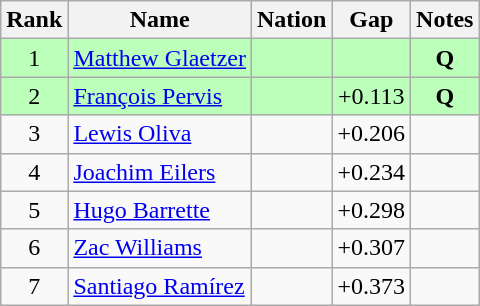<table class="wikitable sortable" style="text-align:center">
<tr>
<th>Rank</th>
<th>Name</th>
<th>Nation</th>
<th>Gap</th>
<th>Notes</th>
</tr>
<tr bgcolor=bbffbb>
<td>1</td>
<td align=left><a href='#'>Matthew Glaetzer</a></td>
<td align=left></td>
<td></td>
<td><strong>Q</strong></td>
</tr>
<tr bgcolor=bbffbb>
<td>2</td>
<td align=left><a href='#'>François Pervis</a></td>
<td align=left></td>
<td>+0.113</td>
<td><strong>Q</strong></td>
</tr>
<tr>
<td>3</td>
<td align=left><a href='#'>Lewis Oliva</a></td>
<td align=left></td>
<td>+0.206</td>
<td></td>
</tr>
<tr>
<td>4</td>
<td align=left><a href='#'>Joachim Eilers</a></td>
<td align=left></td>
<td>+0.234</td>
<td></td>
</tr>
<tr>
<td>5</td>
<td align=left><a href='#'>Hugo Barrette</a></td>
<td align=left></td>
<td>+0.298</td>
<td></td>
</tr>
<tr>
<td>6</td>
<td align=left><a href='#'>Zac Williams</a></td>
<td align=left></td>
<td>+0.307</td>
<td></td>
</tr>
<tr>
<td>7</td>
<td align=left><a href='#'>Santiago Ramírez</a></td>
<td align=left></td>
<td>+0.373</td>
<td></td>
</tr>
</table>
